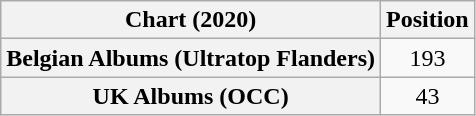<table class="wikitable sortable plainrowheaders" style="text-align:center">
<tr>
<th scope="col">Chart (2020)</th>
<th scope="col">Position</th>
</tr>
<tr>
<th scope="row">Belgian Albums (Ultratop Flanders)</th>
<td>193</td>
</tr>
<tr>
<th scope="row">UK Albums (OCC)</th>
<td>43</td>
</tr>
</table>
